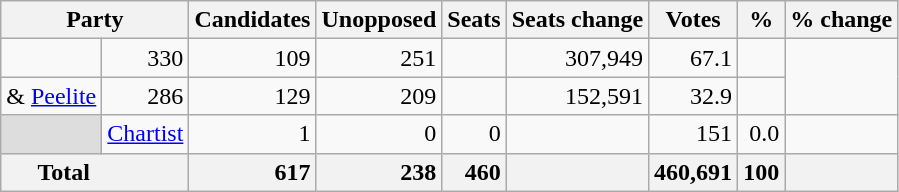<table class="wikitable sortable">
<tr>
<th colspan=2>Party</th>
<th>Candidates</th>
<th>Unopposed</th>
<th>Seats</th>
<th>Seats change</th>
<th>Votes</th>
<th>%</th>
<th>% change</th>
</tr>
<tr>
<td></td>
<td align=right>330</td>
<td align=right>109</td>
<td align=right>251</td>
<td align=right></td>
<td align=right>307,949</td>
<td align=right>67.1</td>
<td align=right></td>
</tr>
<tr>
<td> & <a href='#'>Peelite</a></td>
<td align=right>286</td>
<td align=right>129</td>
<td align=right>209</td>
<td align=right></td>
<td align=right>152,591</td>
<td align=right>32.9</td>
<td align=right></td>
</tr>
<tr>
<td bgcolor="#DDDDDD"></td>
<td><a href='#'>Chartist</a></td>
<td align=right>1</td>
<td align=right>0</td>
<td align=right>0</td>
<td align=right></td>
<td align=right>151</td>
<td align=right>0.0</td>
<td align=right></td>
</tr>
<tr class="sortbottom" style="font-weight: bold; text-align: right; background: #f2f2f2;">
<th colspan="2" style="padding-left: 1.5em; text-align: left;">Total</th>
<td align=right>617</td>
<td align=right>238</td>
<td align=right>460</td>
<td align=right></td>
<td align=right>460,691</td>
<td align=right>100</td>
<td align=right></td>
</tr>
</table>
